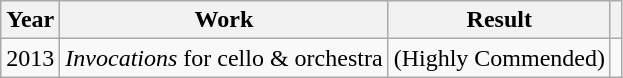<table class="wikitable">
<tr>
<th>Year</th>
<th>Work</th>
<th>Result</th>
<th></th>
</tr>
<tr>
<td>2013</td>
<td><em>Invocations</em> for cello & orchestra</td>
<td> (Highly Commended)</td>
<td></td>
</tr>
</table>
